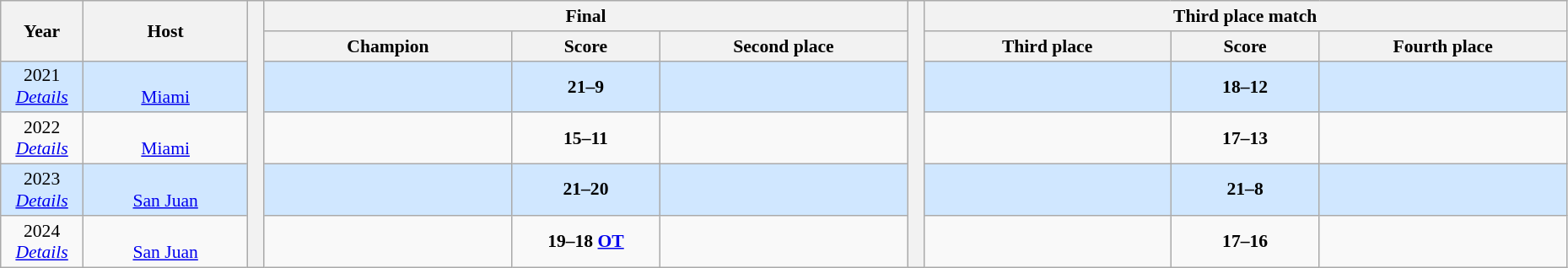<table class="wikitable" style="font-size:90%; width: 98%; text-align: center;">
<tr>
<th rowspan="2" width="5%">Year</th>
<th rowspan="2" width="10%">Host</th>
<th rowspan="6" width="1%" bgcolor="ffffff"></th>
<th colspan="3">Final</th>
<th rowspan="6" width="1%" bgcolor="ffffff"></th>
<th colspan="3">Third place match</th>
</tr>
<tr bgcolor="#EFEFEF">
<th width="15%">Champion</th>
<th width="9%">Score</th>
<th width="15%">Second place</th>
<th width="15%">Third place</th>
<th width="9%">Score</th>
<th width="15%">Fourth place</th>
</tr>
<tr bgcolor="#D0E7FF">
<td>2021<br><em><a href='#'>Details</a></em></td>
<td><br><a href='#'>Miami</a></td>
<td><strong></strong></td>
<td><strong>21–9</strong></td>
<td></td>
<td></td>
<td><strong>18–12</strong></td>
<td></td>
</tr>
<tr>
<td>2022<br><em><a href='#'>Details</a></em></td>
<td><br><a href='#'>Miami</a></td>
<td><strong></strong></td>
<td><strong>15–11</strong></td>
<td></td>
<td></td>
<td><strong>17–13</strong></td>
<td></td>
</tr>
<tr bgcolor="#D0E7FF">
<td>2023<br><em><a href='#'>Details</a></em></td>
<td><br><a href='#'>San Juan</a></td>
<td><strong></strong></td>
<td><strong>21–20</strong></td>
<td></td>
<td></td>
<td><strong>21–8</strong></td>
<td></td>
</tr>
<tr>
<td>2024<br><em><a href='#'>Details</a></em></td>
<td><br><a href='#'>San Juan</a></td>
<td><strong></strong></td>
<td><strong>19–18</strong> <strong><a href='#'>OT</a></strong></td>
<td></td>
<td></td>
<td><strong>17–16</strong></td>
<td></td>
</tr>
</table>
